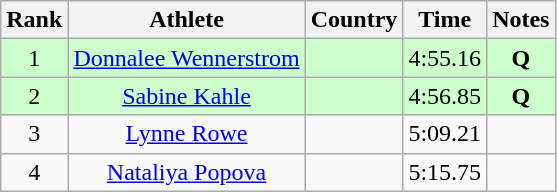<table class="wikitable sortable" style="text-align:center">
<tr>
<th>Rank</th>
<th>Athlete</th>
<th>Country</th>
<th>Time</th>
<th>Notes</th>
</tr>
<tr bgcolor=ccffcc>
<td>1</td>
<td><a href='#'>Donnalee Wennerstrom</a></td>
<td align=left></td>
<td>4:55.16</td>
<td><strong>Q </strong></td>
</tr>
<tr bgcolor=ccffcc>
<td>2</td>
<td><a href='#'>Sabine Kahle</a></td>
<td align=left></td>
<td>4:56.85</td>
<td><strong>Q </strong></td>
</tr>
<tr>
<td>3</td>
<td><a href='#'>Lynne Rowe</a></td>
<td align=left></td>
<td>5:09.21</td>
<td><strong> </strong></td>
</tr>
<tr>
<td>4</td>
<td><a href='#'>Nataliya Popova</a></td>
<td align=left></td>
<td>5:15.75</td>
<td><strong> </strong></td>
</tr>
</table>
